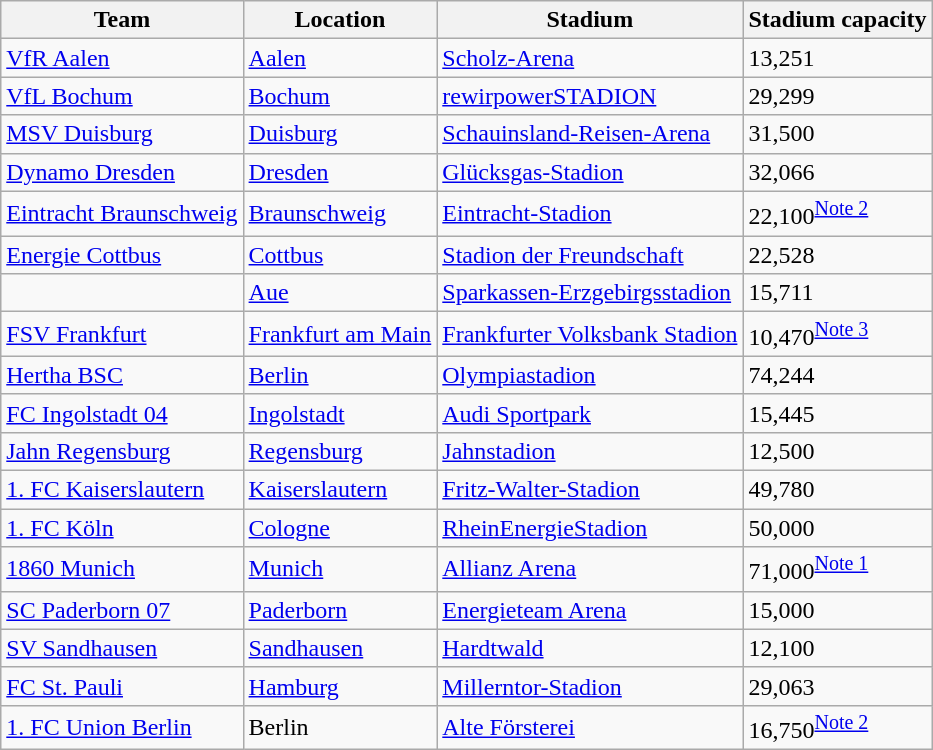<table class="wikitable sortable" style="text-align: left;">
<tr>
<th>Team</th>
<th>Location</th>
<th>Stadium</th>
<th>Stadium capacity</th>
</tr>
<tr>
<td><a href='#'>VfR Aalen</a></td>
<td><a href='#'>Aalen</a></td>
<td><a href='#'>Scholz-Arena</a></td>
<td>13,251</td>
</tr>
<tr>
<td><a href='#'>VfL Bochum</a></td>
<td><a href='#'>Bochum</a></td>
<td><a href='#'>rewirpowerSTADION</a></td>
<td>29,299</td>
</tr>
<tr>
<td><a href='#'>MSV Duisburg</a></td>
<td><a href='#'>Duisburg</a></td>
<td><a href='#'>Schauinsland-Reisen-Arena</a></td>
<td>31,500</td>
</tr>
<tr>
<td><a href='#'>Dynamo Dresden</a></td>
<td><a href='#'>Dresden</a></td>
<td><a href='#'>Glücksgas-Stadion</a></td>
<td>32,066</td>
</tr>
<tr>
<td><a href='#'>Eintracht Braunschweig</a></td>
<td><a href='#'>Braunschweig</a></td>
<td><a href='#'>Eintracht-Stadion</a></td>
<td>22,100<sup><a href='#'>Note 2</a></sup></td>
</tr>
<tr>
<td><a href='#'>Energie Cottbus</a></td>
<td><a href='#'>Cottbus</a></td>
<td><a href='#'>Stadion der Freundschaft</a></td>
<td>22,528</td>
</tr>
<tr>
<td></td>
<td><a href='#'>Aue</a></td>
<td><a href='#'>Sparkassen-Erzgebirgsstadion</a></td>
<td>15,711</td>
</tr>
<tr>
<td><a href='#'>FSV Frankfurt</a></td>
<td><a href='#'>Frankfurt am Main</a></td>
<td><a href='#'>Frankfurter Volksbank Stadion</a></td>
<td>10,470<sup><a href='#'>Note 3</a></sup></td>
</tr>
<tr>
<td><a href='#'>Hertha BSC</a></td>
<td><a href='#'>Berlin</a></td>
<td><a href='#'>Olympiastadion</a></td>
<td>74,244</td>
</tr>
<tr>
<td><a href='#'>FC Ingolstadt 04</a></td>
<td><a href='#'>Ingolstadt</a></td>
<td><a href='#'>Audi Sportpark</a></td>
<td>15,445</td>
</tr>
<tr>
<td><a href='#'>Jahn Regensburg</a></td>
<td><a href='#'>Regensburg</a></td>
<td><a href='#'>Jahnstadion</a></td>
<td>12,500</td>
</tr>
<tr>
<td><a href='#'>1. FC Kaiserslautern</a></td>
<td><a href='#'>Kaiserslautern</a></td>
<td><a href='#'>Fritz-Walter-Stadion</a></td>
<td>49,780</td>
</tr>
<tr>
<td><a href='#'>1. FC Köln</a></td>
<td><a href='#'>Cologne</a></td>
<td><a href='#'>RheinEnergieStadion</a></td>
<td>50,000</td>
</tr>
<tr>
<td><a href='#'>1860 Munich</a></td>
<td><a href='#'>Munich</a></td>
<td><a href='#'>Allianz Arena</a></td>
<td>71,000<sup><a href='#'>Note 1</a></sup></td>
</tr>
<tr>
<td><a href='#'>SC Paderborn 07</a></td>
<td><a href='#'>Paderborn</a></td>
<td><a href='#'>Energieteam Arena</a></td>
<td>15,000</td>
</tr>
<tr>
<td><a href='#'>SV Sandhausen</a></td>
<td><a href='#'>Sandhausen</a></td>
<td><a href='#'>Hardtwald</a></td>
<td>12,100</td>
</tr>
<tr>
<td><a href='#'>FC St. Pauli</a></td>
<td><a href='#'>Hamburg</a></td>
<td><a href='#'>Millerntor-Stadion</a></td>
<td>29,063</td>
</tr>
<tr>
<td><a href='#'>1. FC Union Berlin</a></td>
<td>Berlin</td>
<td><a href='#'>Alte Försterei</a></td>
<td>16,750<sup><a href='#'>Note 2</a></sup></td>
</tr>
</table>
